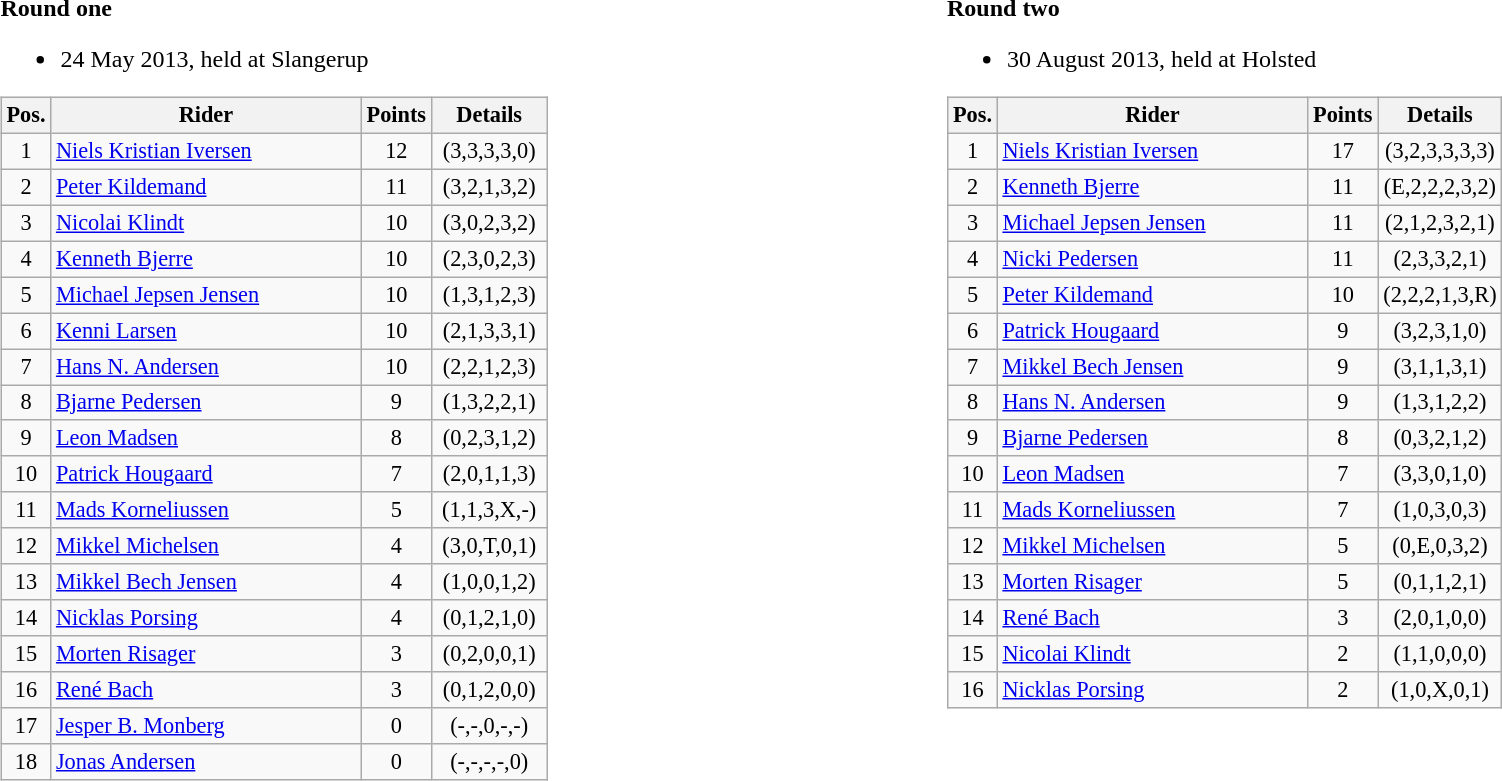<table width=100%>
<tr>
<td width=50% valign=top><br><strong>Round one</strong><ul><li>24 May 2013, held at Slangerup</li></ul><table class=wikitable style="font-size:93%;">
<tr>
<th width=25px>Pos.</th>
<th width=200px>Rider</th>
<th width=40px>Points</th>
<th width=70px>Details</th>
</tr>
<tr align=center>
<td>1</td>
<td align=left><a href='#'>Niels Kristian Iversen</a></td>
<td>12</td>
<td>(3,3,3,3,0)</td>
</tr>
<tr align=center>
<td>2</td>
<td align=left><a href='#'>Peter Kildemand</a></td>
<td>11</td>
<td>(3,2,1,3,2)</td>
</tr>
<tr align=center>
<td>3</td>
<td align=left><a href='#'>Nicolai Klindt</a></td>
<td>10</td>
<td>(3,0,2,3,2)</td>
</tr>
<tr align=center>
<td>4</td>
<td align=left><a href='#'>Kenneth Bjerre</a></td>
<td>10</td>
<td>(2,3,0,2,3)</td>
</tr>
<tr align=center>
<td>5</td>
<td align=left><a href='#'>Michael Jepsen Jensen</a></td>
<td>10</td>
<td>(1,3,1,2,3)</td>
</tr>
<tr align=center>
<td>6</td>
<td align=left><a href='#'>Kenni Larsen</a></td>
<td>10</td>
<td>(2,1,3,3,1)</td>
</tr>
<tr align=center>
<td>7</td>
<td align=left><a href='#'>Hans N. Andersen</a></td>
<td>10</td>
<td>(2,2,1,2,3)</td>
</tr>
<tr align=center>
<td>8</td>
<td align=left><a href='#'>Bjarne Pedersen</a></td>
<td>9</td>
<td>(1,3,2,2,1)</td>
</tr>
<tr align=center>
<td>9</td>
<td align=left><a href='#'>Leon Madsen</a></td>
<td>8</td>
<td>(0,2,3,1,2)</td>
</tr>
<tr align=center>
<td>10</td>
<td align=left><a href='#'>Patrick Hougaard</a></td>
<td>7</td>
<td>(2,0,1,1,3)</td>
</tr>
<tr align=center>
<td>11</td>
<td align=left><a href='#'>Mads Korneliussen</a></td>
<td>5</td>
<td>(1,1,3,X,-)</td>
</tr>
<tr align=center>
<td>12</td>
<td align=left><a href='#'>Mikkel Michelsen</a></td>
<td>4</td>
<td>(3,0,T,0,1)</td>
</tr>
<tr align=center>
<td>13</td>
<td align=left><a href='#'>Mikkel Bech Jensen</a></td>
<td>4</td>
<td>(1,0,0,1,2)</td>
</tr>
<tr align=center>
<td>14</td>
<td align=left><a href='#'>Nicklas Porsing</a></td>
<td>4</td>
<td>(0,1,2,1,0)</td>
</tr>
<tr align=center>
<td>15</td>
<td align=left><a href='#'>Morten Risager</a></td>
<td>3</td>
<td>(0,2,0,0,1)</td>
</tr>
<tr align=center>
<td>16</td>
<td align=left><a href='#'>René Bach</a></td>
<td>3</td>
<td>(0,1,2,0,0)</td>
</tr>
<tr align=center>
<td>17</td>
<td align=left><a href='#'>Jesper B. Monberg</a></td>
<td>0</td>
<td>(-,-,0,-,-)</td>
</tr>
<tr align=center>
<td>18</td>
<td align=left><a href='#'>Jonas Andersen</a></td>
<td>0</td>
<td>(-,-,-,-,0)</td>
</tr>
</table>
</td>
<td width=50% valign=top><br><strong>Round two</strong><ul><li>30 August 2013, held at Holsted</li></ul><table class=wikitable style="font-size:93%;">
<tr>
<th width=25px>Pos.</th>
<th width=200px>Rider</th>
<th width=40px>Points</th>
<th width=70px>Details</th>
</tr>
<tr align=center>
<td>1</td>
<td align=left><a href='#'>Niels Kristian Iversen</a></td>
<td>17</td>
<td>(3,2,3,3,3,3)</td>
</tr>
<tr align=center>
<td>2</td>
<td align=left><a href='#'>Kenneth Bjerre</a></td>
<td>11</td>
<td>(E,2,2,2,3,2)</td>
</tr>
<tr align=center>
<td>3</td>
<td align=left><a href='#'>Michael Jepsen Jensen</a></td>
<td>11</td>
<td>(2,1,2,3,2,1)</td>
</tr>
<tr align=center>
<td>4</td>
<td align=left><a href='#'>Nicki Pedersen</a></td>
<td>11</td>
<td>(2,3,3,2,1)</td>
</tr>
<tr align=center>
<td>5</td>
<td align=left><a href='#'>Peter Kildemand</a></td>
<td>10</td>
<td>(2,2,2,1,3,R)</td>
</tr>
<tr align=center>
<td>6</td>
<td align=left><a href='#'>Patrick Hougaard</a></td>
<td>9</td>
<td>(3,2,3,1,0)</td>
</tr>
<tr align=center>
<td>7</td>
<td align=left><a href='#'>Mikkel Bech Jensen</a></td>
<td>9</td>
<td>(3,1,1,3,1)</td>
</tr>
<tr align=center>
<td>8</td>
<td align=left><a href='#'>Hans N. Andersen</a></td>
<td>9</td>
<td>(1,3,1,2,2)</td>
</tr>
<tr align=center>
<td>9</td>
<td align=left><a href='#'>Bjarne Pedersen</a></td>
<td>8</td>
<td>(0,3,2,1,2)</td>
</tr>
<tr align=center>
<td>10</td>
<td align=left><a href='#'>Leon Madsen</a></td>
<td>7</td>
<td>(3,3,0,1,0)</td>
</tr>
<tr align=center>
<td>11</td>
<td align=left><a href='#'>Mads Korneliussen</a></td>
<td>7</td>
<td>(1,0,3,0,3)</td>
</tr>
<tr align=center>
<td>12</td>
<td align=left><a href='#'>Mikkel Michelsen</a></td>
<td>5</td>
<td>(0,E,0,3,2)</td>
</tr>
<tr align=center>
<td>13</td>
<td align=left><a href='#'>Morten Risager</a></td>
<td>5</td>
<td>(0,1,1,2,1)</td>
</tr>
<tr align=center>
<td>14</td>
<td align=left><a href='#'>René Bach</a></td>
<td>3</td>
<td>(2,0,1,0,0)</td>
</tr>
<tr align=center>
<td>15</td>
<td align=left><a href='#'>Nicolai Klindt</a></td>
<td>2</td>
<td>(1,1,0,0,0)</td>
</tr>
<tr align=center>
<td>16</td>
<td align=left><a href='#'>Nicklas Porsing</a></td>
<td>2</td>
<td>(1,0,X,0,1)</td>
</tr>
</table>
</td>
</tr>
<tr>
<td valign=top></td>
</tr>
</table>
